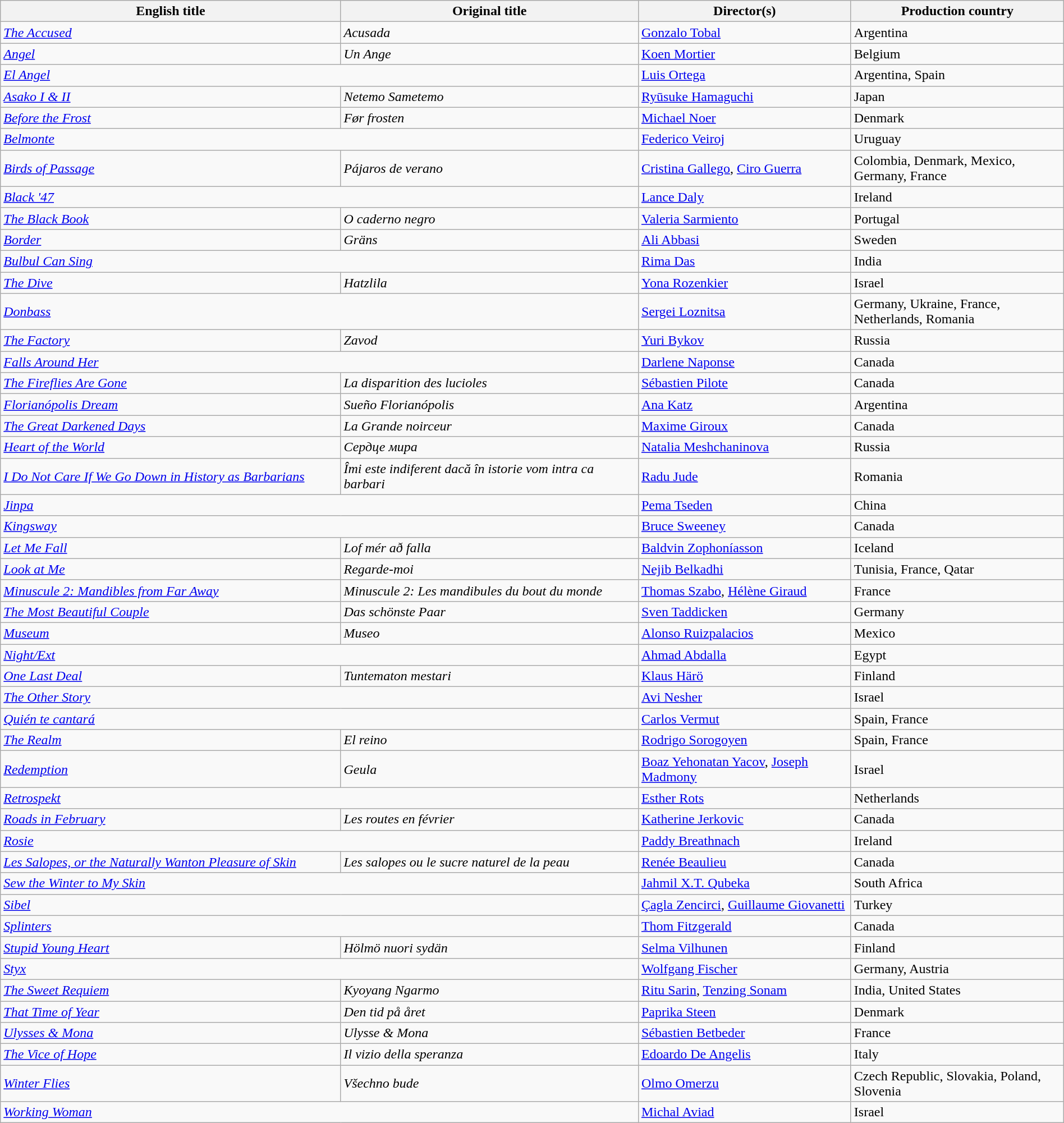<table class="wikitable" width=100%>
<tr>
<th scope="col" width="32%">English title</th>
<th scope="col" width="28%">Original title</th>
<th scope="col" width="20%">Director(s)</th>
<th scope="col" width="20%">Production country</th>
</tr>
<tr>
<td><em><a href='#'>The Accused</a></em></td>
<td><em>Acusada</em></td>
<td><a href='#'>Gonzalo Tobal</a></td>
<td>Argentina</td>
</tr>
<tr>
<td><em><a href='#'>Angel</a></em></td>
<td><em>Un Ange</em></td>
<td><a href='#'>Koen Mortier</a></td>
<td>Belgium</td>
</tr>
<tr>
<td colspan=2><em><a href='#'>El Angel</a></em></td>
<td><a href='#'>Luis Ortega</a></td>
<td>Argentina, Spain</td>
</tr>
<tr>
<td><em><a href='#'>Asako I & II</a></em></td>
<td><em>Netemo Sametemo</em></td>
<td><a href='#'>Ryūsuke Hamaguchi</a></td>
<td>Japan</td>
</tr>
<tr>
<td><em><a href='#'>Before the Frost</a></em></td>
<td><em>Før frosten</em></td>
<td><a href='#'>Michael Noer</a></td>
<td>Denmark</td>
</tr>
<tr>
<td colspan=2><em><a href='#'>Belmonte</a></em></td>
<td><a href='#'>Federico Veiroj</a></td>
<td>Uruguay</td>
</tr>
<tr>
<td><em><a href='#'>Birds of Passage</a></em></td>
<td><em>Pájaros de verano</em></td>
<td><a href='#'>Cristina Gallego</a>, <a href='#'>Ciro Guerra</a></td>
<td>Colombia, Denmark, Mexico, Germany, France</td>
</tr>
<tr>
<td colspan=2><em><a href='#'>Black '47</a></em></td>
<td><a href='#'>Lance Daly</a></td>
<td>Ireland</td>
</tr>
<tr>
<td><em><a href='#'>The Black Book</a></em></td>
<td><em>O caderno negro</em></td>
<td><a href='#'>Valeria Sarmiento</a></td>
<td>Portugal</td>
</tr>
<tr>
<td><em><a href='#'>Border</a></em></td>
<td><em>Gräns</em></td>
<td><a href='#'>Ali Abbasi</a></td>
<td>Sweden</td>
</tr>
<tr>
<td colspan=2><em><a href='#'>Bulbul Can Sing</a></em></td>
<td><a href='#'>Rima Das</a></td>
<td>India</td>
</tr>
<tr>
<td><em><a href='#'>The Dive</a></em></td>
<td><em>Hatzlila</em></td>
<td><a href='#'>Yona Rozenkier</a></td>
<td>Israel</td>
</tr>
<tr>
<td colspan=2><em><a href='#'>Donbass</a></em></td>
<td><a href='#'>Sergei Loznitsa</a></td>
<td>Germany, Ukraine, France, Netherlands, Romania</td>
</tr>
<tr>
<td><em><a href='#'>The Factory</a></em></td>
<td><em>Zavod</em></td>
<td><a href='#'>Yuri Bykov</a></td>
<td>Russia</td>
</tr>
<tr>
<td colspan=2><em><a href='#'>Falls Around Her</a></em></td>
<td><a href='#'>Darlene Naponse</a></td>
<td>Canada</td>
</tr>
<tr>
<td><em><a href='#'>The Fireflies Are Gone</a></em></td>
<td><em>La disparition des lucioles</em></td>
<td><a href='#'>Sébastien Pilote</a></td>
<td>Canada</td>
</tr>
<tr>
<td><em><a href='#'>Florianópolis Dream</a></em></td>
<td><em>Sueño Florianópolis</em></td>
<td><a href='#'>Ana Katz</a></td>
<td>Argentina</td>
</tr>
<tr>
<td><em><a href='#'>The Great Darkened Days</a></em></td>
<td><em>La Grande noirceur</em></td>
<td><a href='#'>Maxime Giroux</a></td>
<td>Canada</td>
</tr>
<tr>
<td><em><a href='#'>Heart of the World</a></em></td>
<td><em>Сердце мира</em></td>
<td><a href='#'>Natalia Meshchaninova</a></td>
<td>Russia</td>
</tr>
<tr>
<td><em><a href='#'>I Do Not Care If We Go Down in History as Barbarians</a></em></td>
<td><em>Îmi este indiferent dacă în istorie vom intra ca barbari</em></td>
<td><a href='#'>Radu Jude</a></td>
<td>Romania</td>
</tr>
<tr>
<td colspan=2><em><a href='#'>Jinpa</a></em></td>
<td><a href='#'>Pema Tseden</a></td>
<td>China</td>
</tr>
<tr>
<td colspan=2><em><a href='#'>Kingsway</a></em></td>
<td><a href='#'>Bruce Sweeney</a></td>
<td>Canada</td>
</tr>
<tr>
<td><em><a href='#'>Let Me Fall</a></em></td>
<td><em>Lof mér að falla</em></td>
<td><a href='#'>Baldvin Zophoníasson</a></td>
<td>Iceland</td>
</tr>
<tr>
<td><em><a href='#'>Look at Me</a></em></td>
<td><em>Regarde-moi</em></td>
<td><a href='#'>Nejib Belkadhi</a></td>
<td>Tunisia, France, Qatar</td>
</tr>
<tr>
<td><em><a href='#'>Minuscule 2: Mandibles from Far Away</a></em></td>
<td><em>Minuscule 2: Les mandibules du bout du monde</em></td>
<td><a href='#'>Thomas Szabo</a>, <a href='#'>Hélène Giraud</a></td>
<td>France</td>
</tr>
<tr>
<td><em><a href='#'>The Most Beautiful Couple</a></em></td>
<td><em>Das schönste Paar</em></td>
<td><a href='#'>Sven Taddicken</a></td>
<td>Germany</td>
</tr>
<tr>
<td><em><a href='#'>Museum</a></em></td>
<td><em>Museo</em></td>
<td><a href='#'>Alonso Ruizpalacios</a></td>
<td>Mexico</td>
</tr>
<tr>
<td colspan=2><em><a href='#'>Night/Ext</a></em></td>
<td><a href='#'>Ahmad Abdalla</a></td>
<td>Egypt</td>
</tr>
<tr>
<td><em><a href='#'>One Last Deal</a></em></td>
<td><em>Tuntematon mestari</em></td>
<td><a href='#'>Klaus Härö</a></td>
<td>Finland</td>
</tr>
<tr>
<td colspan=2><em><a href='#'>The Other Story</a></em></td>
<td><a href='#'>Avi Nesher</a></td>
<td>Israel</td>
</tr>
<tr>
<td colspan=2><em><a href='#'>Quién te cantará</a></em></td>
<td><a href='#'>Carlos Vermut</a></td>
<td>Spain, France</td>
</tr>
<tr>
<td><em><a href='#'>The Realm</a></em></td>
<td><em>El reino</em></td>
<td><a href='#'>Rodrigo Sorogoyen</a></td>
<td>Spain, France</td>
</tr>
<tr>
<td><em><a href='#'>Redemption</a></em></td>
<td><em>Geula</em></td>
<td><a href='#'>Boaz Yehonatan Yacov</a>, <a href='#'>Joseph Madmony</a></td>
<td>Israel</td>
</tr>
<tr>
<td colspan=2><em><a href='#'>Retrospekt</a></em></td>
<td><a href='#'>Esther Rots</a></td>
<td>Netherlands</td>
</tr>
<tr>
<td><em><a href='#'>Roads in February</a></em></td>
<td><em>Les routes en février</em></td>
<td><a href='#'>Katherine Jerkovic</a></td>
<td>Canada</td>
</tr>
<tr>
<td colspan=2><em><a href='#'>Rosie</a></em></td>
<td><a href='#'>Paddy Breathnach</a></td>
<td>Ireland</td>
</tr>
<tr>
<td><em><a href='#'>Les Salopes, or the Naturally Wanton Pleasure of Skin</a></em></td>
<td><em>Les salopes ou le sucre naturel de la peau</em></td>
<td><a href='#'>Renée Beaulieu</a></td>
<td>Canada</td>
</tr>
<tr>
<td colspan=2><em><a href='#'>Sew the Winter to My Skin</a></em></td>
<td><a href='#'>Jahmil X.T. Qubeka</a></td>
<td>South Africa</td>
</tr>
<tr>
<td colspan=2><em><a href='#'>Sibel</a></em></td>
<td><a href='#'>Çagla Zencirci</a>, <a href='#'>Guillaume Giovanetti</a></td>
<td>Turkey</td>
</tr>
<tr>
<td colspan=2><em><a href='#'>Splinters</a></em></td>
<td><a href='#'>Thom Fitzgerald</a></td>
<td>Canada</td>
</tr>
<tr>
<td><em><a href='#'>Stupid Young Heart</a></em></td>
<td><em>Hölmö nuori sydän</em></td>
<td><a href='#'>Selma Vilhunen</a></td>
<td>Finland</td>
</tr>
<tr>
<td colspan=2><em><a href='#'>Styx</a></em></td>
<td><a href='#'>Wolfgang Fischer</a></td>
<td>Germany, Austria</td>
</tr>
<tr>
<td><em><a href='#'>The Sweet Requiem</a></em></td>
<td><em>Kyoyang Ngarmo</em></td>
<td><a href='#'>Ritu Sarin</a>, <a href='#'>Tenzing Sonam</a></td>
<td>India, United States</td>
</tr>
<tr>
<td><em><a href='#'>That Time of Year</a></em></td>
<td><em>Den tid på året</em></td>
<td><a href='#'>Paprika Steen</a></td>
<td>Denmark</td>
</tr>
<tr>
<td><em><a href='#'>Ulysses & Mona</a></em></td>
<td><em>Ulysse & Mona</em></td>
<td><a href='#'>Sébastien Betbeder</a></td>
<td>France</td>
</tr>
<tr>
<td><em><a href='#'>The Vice of Hope</a></em></td>
<td><em>Il vizio della speranza</em></td>
<td><a href='#'>Edoardo De Angelis</a></td>
<td>Italy</td>
</tr>
<tr>
<td><em><a href='#'>Winter Flies</a></em></td>
<td><em>Všechno bude</em></td>
<td><a href='#'>Olmo Omerzu</a></td>
<td>Czech Republic, Slovakia, Poland, Slovenia</td>
</tr>
<tr>
<td colspan=2><em><a href='#'>Working Woman</a></em></td>
<td><a href='#'>Michal Aviad</a></td>
<td>Israel</td>
</tr>
</table>
